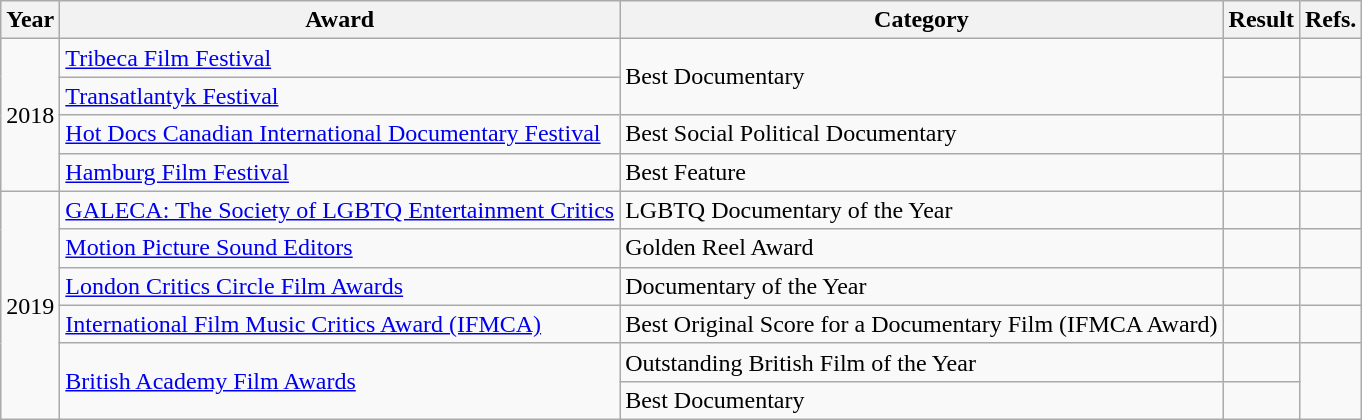<table class="wikitable">
<tr>
<th><strong>Year</strong></th>
<th>Award</th>
<th>Category</th>
<th>Result</th>
<th>Refs.</th>
</tr>
<tr>
<td rowspan="4">2018</td>
<td><a href='#'>Tribeca Film Festival</a></td>
<td rowspan="2">Best Documentary</td>
<td></td>
<td></td>
</tr>
<tr>
<td><a href='#'>Transatlantyk Festival</a></td>
<td></td>
<td></td>
</tr>
<tr>
<td><a href='#'>Hot Docs Canadian International Documentary Festival</a></td>
<td>Best Social Political Documentary</td>
<td></td>
<td></td>
</tr>
<tr>
<td><a href='#'>Hamburg Film Festival</a></td>
<td>Best Feature</td>
<td></td>
<td></td>
</tr>
<tr>
<td rowspan="6">2019</td>
<td><a href='#'>GALECA: The Society of LGBTQ Entertainment Critics</a></td>
<td>LGBTQ Documentary of the Year</td>
<td></td>
<td></td>
</tr>
<tr>
<td><a href='#'>Motion Picture Sound Editors</a></td>
<td>Golden Reel Award</td>
<td></td>
<td></td>
</tr>
<tr>
<td><a href='#'>London Critics Circle Film Awards</a></td>
<td>Documentary of the Year</td>
<td></td>
<td></td>
</tr>
<tr>
<td><a href='#'>International Film Music Critics Award (IFMCA)</a></td>
<td>Best Original Score for a Documentary Film (IFMCA Award)</td>
<td></td>
<td></td>
</tr>
<tr>
<td rowspan="2"><a href='#'>British Academy Film Awards</a></td>
<td>Outstanding British Film of the Year</td>
<td></td>
<td rowspan="2"></td>
</tr>
<tr>
<td>Best Documentary</td>
<td></td>
</tr>
</table>
